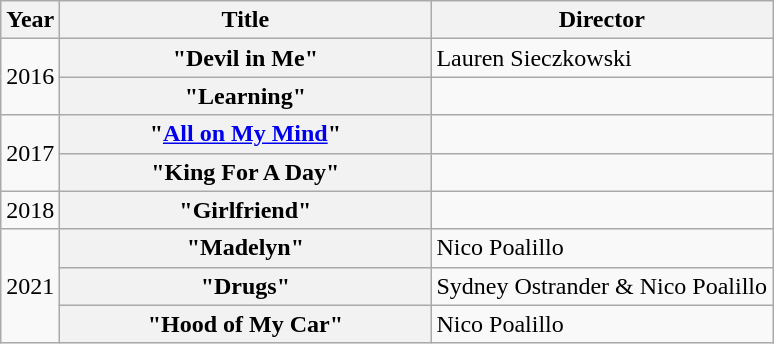<table class="wikitable plainrowheaders">
<tr>
<th>Year</th>
<th style="width:15em;">Title</th>
<th>Director</th>
</tr>
<tr>
<td rowspan="2">2016</td>
<th scope="row">"Devil in Me"</th>
<td>Lauren Sieczkowski</td>
</tr>
<tr>
<th scope="row">"Learning"</th>
<td></td>
</tr>
<tr>
<td rowspan="2">2017</td>
<th scope="row">"<a href='#'>All on My Mind</a>"</th>
<td></td>
</tr>
<tr>
<th scope="row">"King For A Day"</th>
<td></td>
</tr>
<tr>
<td>2018</td>
<th scope="row">"Girlfriend"</th>
<td></td>
</tr>
<tr>
<td rowspan="3">2021</td>
<th scope="row">"Madelyn"</th>
<td>Nico Poalillo</td>
</tr>
<tr>
<th scope="row">"Drugs"</th>
<td>Sydney Ostrander & Nico Poalillo</td>
</tr>
<tr>
<th scope="row">"Hood of My Car"</th>
<td>Nico Poalillo</td>
</tr>
</table>
